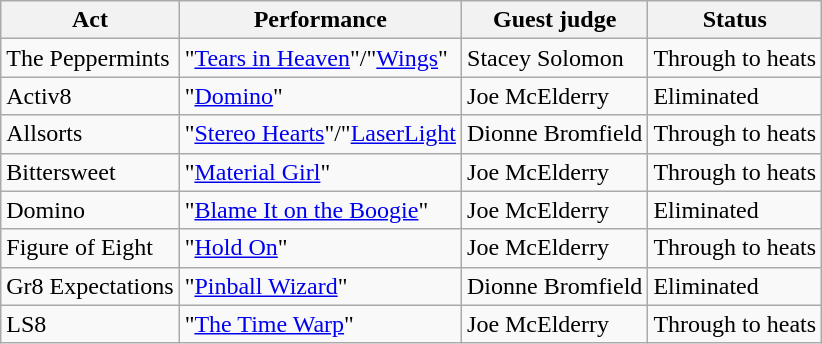<table class="wikitable">
<tr>
<th>Act</th>
<th>Performance</th>
<th>Guest judge</th>
<th>Status</th>
</tr>
<tr>
<td>The Peppermints</td>
<td>"<a href='#'>Tears in Heaven</a>"/"<a href='#'>Wings</a>"</td>
<td>Stacey Solomon</td>
<td>Through to heats</td>
</tr>
<tr>
<td>Activ8</td>
<td>"<a href='#'>Domino</a>"</td>
<td>Joe McElderry</td>
<td>Eliminated</td>
</tr>
<tr>
<td>Allsorts</td>
<td>"<a href='#'>Stereo Hearts</a>"/"<a href='#'>LaserLight</a></td>
<td>Dionne Bromfield</td>
<td>Through to heats</td>
</tr>
<tr>
<td>Bittersweet</td>
<td>"<a href='#'>Material Girl</a>"</td>
<td>Joe McElderry</td>
<td>Through to heats</td>
</tr>
<tr>
<td>Domino</td>
<td>"<a href='#'>Blame It on the Boogie</a>"</td>
<td>Joe McElderry</td>
<td>Eliminated</td>
</tr>
<tr>
<td>Figure of Eight</td>
<td>"<a href='#'>Hold On</a>"</td>
<td>Joe McElderry</td>
<td>Through to heats</td>
</tr>
<tr>
<td>Gr8 Expectations</td>
<td>"<a href='#'>Pinball Wizard</a>"</td>
<td>Dionne Bromfield</td>
<td>Eliminated</td>
</tr>
<tr>
<td>LS8</td>
<td>"<a href='#'>The Time Warp</a>"</td>
<td>Joe McElderry</td>
<td>Through to heats</td>
</tr>
</table>
